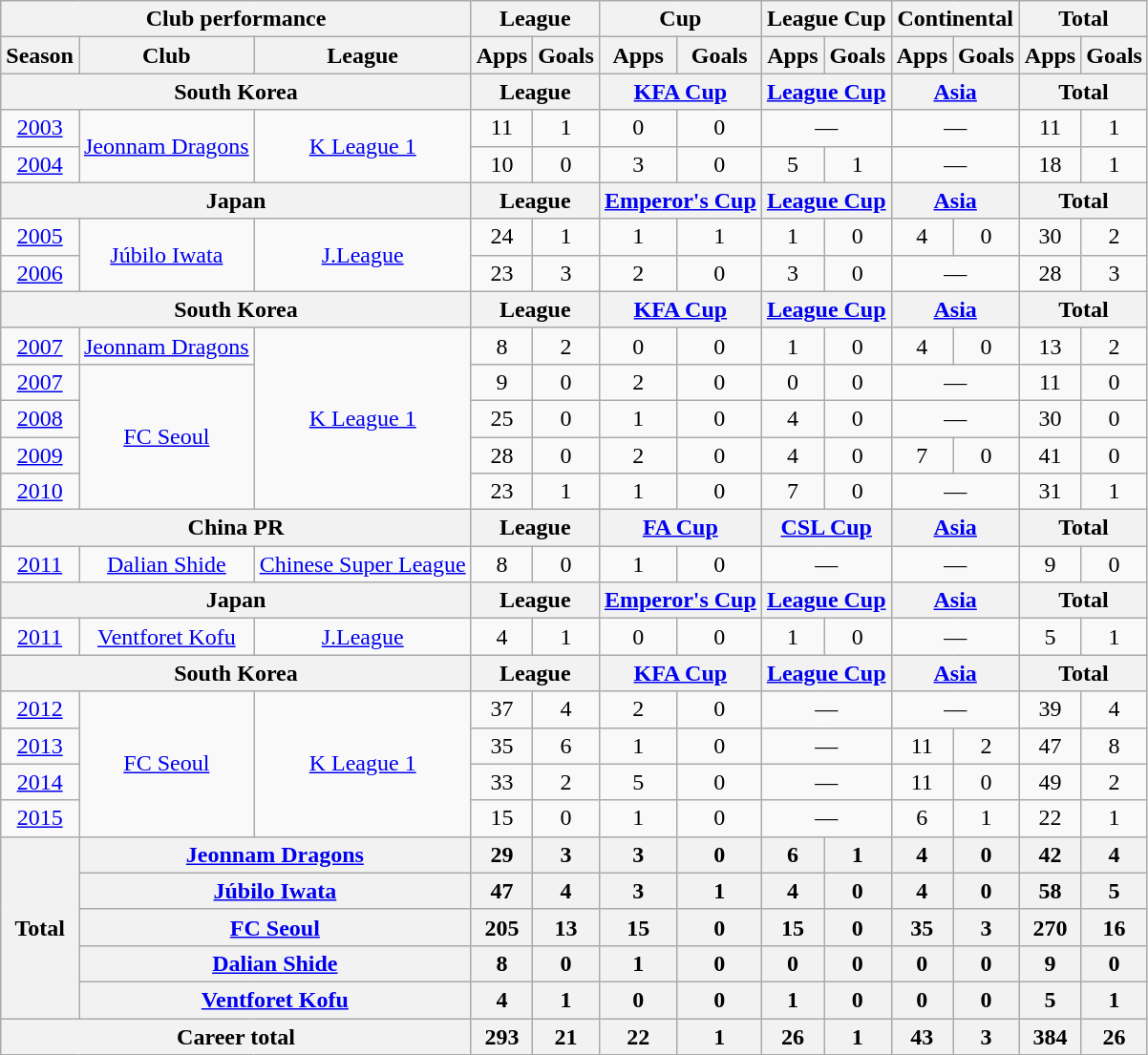<table class="wikitable" style="text-align:center">
<tr>
<th colspan=3>Club performance</th>
<th colspan=2>League</th>
<th colspan=2>Cup</th>
<th colspan=2>League Cup</th>
<th colspan=2>Continental</th>
<th colspan=2>Total</th>
</tr>
<tr>
<th>Season</th>
<th>Club</th>
<th>League</th>
<th>Apps</th>
<th>Goals</th>
<th>Apps</th>
<th>Goals</th>
<th>Apps</th>
<th>Goals</th>
<th>Apps</th>
<th>Goals</th>
<th>Apps</th>
<th>Goals</th>
</tr>
<tr>
<th colspan=3>South Korea</th>
<th colspan=2>League</th>
<th colspan=2><a href='#'>KFA Cup</a></th>
<th colspan=2><a href='#'>League Cup</a></th>
<th colspan=2><a href='#'>Asia</a></th>
<th colspan=2>Total</th>
</tr>
<tr>
<td><a href='#'>2003</a></td>
<td rowspan="2"><a href='#'>Jeonnam Dragons</a></td>
<td rowspan="2"><a href='#'>K League 1</a></td>
<td>11</td>
<td>1</td>
<td>0</td>
<td>0</td>
<td colspan="2">—</td>
<td colspan="2">—</td>
<td>11</td>
<td>1</td>
</tr>
<tr>
<td><a href='#'>2004</a></td>
<td>10</td>
<td>0</td>
<td>3</td>
<td>0</td>
<td>5</td>
<td>1</td>
<td colspan="2">—</td>
<td>18</td>
<td>1</td>
</tr>
<tr>
<th colspan=3>Japan</th>
<th colspan=2>League</th>
<th colspan=2><a href='#'>Emperor's Cup</a></th>
<th colspan=2><a href='#'>League Cup</a></th>
<th colspan=2><a href='#'>Asia</a></th>
<th colspan=2>Total</th>
</tr>
<tr>
<td><a href='#'>2005</a></td>
<td rowspan="2"><a href='#'>Júbilo Iwata</a></td>
<td rowspan="2"><a href='#'>J.League</a></td>
<td>24</td>
<td>1</td>
<td>1</td>
<td>1</td>
<td>1</td>
<td>0</td>
<td>4</td>
<td>0</td>
<td>30</td>
<td>2</td>
</tr>
<tr>
<td><a href='#'>2006</a></td>
<td>23</td>
<td>3</td>
<td>2</td>
<td>0</td>
<td>3</td>
<td>0</td>
<td colspan="2">—</td>
<td>28</td>
<td>3</td>
</tr>
<tr>
<th colspan=3>South Korea</th>
<th colspan=2>League</th>
<th colspan=2><a href='#'>KFA Cup</a></th>
<th colspan=2><a href='#'>League Cup</a></th>
<th colspan=2><a href='#'>Asia</a></th>
<th colspan=2>Total</th>
</tr>
<tr>
<td><a href='#'>2007</a></td>
<td rowspan="1"><a href='#'>Jeonnam Dragons</a></td>
<td rowspan="5"><a href='#'>K League 1</a></td>
<td>8</td>
<td>2</td>
<td>0</td>
<td>0</td>
<td>1</td>
<td>0</td>
<td>4</td>
<td>0</td>
<td>13</td>
<td>2</td>
</tr>
<tr>
<td><a href='#'>2007</a></td>
<td rowspan="4"><a href='#'>FC Seoul</a></td>
<td>9</td>
<td>0</td>
<td>2</td>
<td>0</td>
<td>0</td>
<td>0</td>
<td colspan="2">—</td>
<td>11</td>
<td>0</td>
</tr>
<tr>
<td><a href='#'>2008</a></td>
<td>25</td>
<td>0</td>
<td>1</td>
<td>0</td>
<td>4</td>
<td>0</td>
<td colspan="2">—</td>
<td>30</td>
<td>0</td>
</tr>
<tr>
<td><a href='#'>2009</a></td>
<td>28</td>
<td>0</td>
<td>2</td>
<td>0</td>
<td>4</td>
<td>0</td>
<td>7</td>
<td>0</td>
<td>41</td>
<td>0</td>
</tr>
<tr>
<td><a href='#'>2010</a></td>
<td>23</td>
<td>1</td>
<td>1</td>
<td>0</td>
<td>7</td>
<td>0</td>
<td colspan="2">—</td>
<td>31</td>
<td>1</td>
</tr>
<tr>
<th colspan=3>China PR</th>
<th colspan=2>League</th>
<th colspan=2><a href='#'>FA Cup</a></th>
<th colspan=2><a href='#'>CSL Cup</a></th>
<th colspan=2><a href='#'>Asia</a></th>
<th colspan=2>Total</th>
</tr>
<tr>
<td><a href='#'>2011</a></td>
<td><a href='#'>Dalian Shide</a></td>
<td><a href='#'>Chinese Super League</a></td>
<td>8</td>
<td>0</td>
<td>1</td>
<td>0</td>
<td colspan="2">—</td>
<td colspan="2">—</td>
<td>9</td>
<td>0</td>
</tr>
<tr>
<th colspan=3>Japan</th>
<th colspan=2>League</th>
<th colspan=2><a href='#'>Emperor's Cup</a></th>
<th colspan=2><a href='#'>League Cup</a></th>
<th colspan=2><a href='#'>Asia</a></th>
<th colspan=2>Total</th>
</tr>
<tr>
<td><a href='#'>2011</a></td>
<td><a href='#'>Ventforet Kofu</a></td>
<td><a href='#'>J.League</a></td>
<td>4</td>
<td>1</td>
<td>0</td>
<td>0</td>
<td>1</td>
<td>0</td>
<td colspan="2">—</td>
<td>5</td>
<td>1</td>
</tr>
<tr>
<th colspan=3>South Korea</th>
<th colspan=2>League</th>
<th colspan=2><a href='#'>KFA Cup</a></th>
<th colspan=2><a href='#'>League Cup</a></th>
<th colspan=2><a href='#'>Asia</a></th>
<th colspan=2>Total</th>
</tr>
<tr>
<td><a href='#'>2012</a></td>
<td rowspan="4"><a href='#'>FC Seoul</a></td>
<td rowspan="4"><a href='#'>K League 1</a></td>
<td>37</td>
<td>4</td>
<td>2</td>
<td>0</td>
<td colspan="2">—</td>
<td colspan="2">—</td>
<td>39</td>
<td>4</td>
</tr>
<tr>
<td><a href='#'>2013</a></td>
<td>35</td>
<td>6</td>
<td>1</td>
<td>0</td>
<td colspan="2">—</td>
<td>11</td>
<td>2</td>
<td>47</td>
<td>8</td>
</tr>
<tr>
<td><a href='#'>2014</a></td>
<td>33</td>
<td>2</td>
<td>5</td>
<td>0</td>
<td colspan="2">—</td>
<td>11</td>
<td>0</td>
<td>49</td>
<td>2</td>
</tr>
<tr>
<td><a href='#'>2015</a></td>
<td>15</td>
<td>0</td>
<td>1</td>
<td>0</td>
<td colspan="2">—</td>
<td>6</td>
<td>1</td>
<td>22</td>
<td>1</td>
</tr>
<tr>
<th rowspan=5>Total</th>
<th colspan=2><a href='#'>Jeonnam Dragons</a></th>
<th>29</th>
<th>3</th>
<th>3</th>
<th>0</th>
<th>6</th>
<th>1</th>
<th>4</th>
<th>0</th>
<th>42</th>
<th>4</th>
</tr>
<tr>
<th colspan=2><a href='#'>Júbilo Iwata</a></th>
<th>47</th>
<th>4</th>
<th>3</th>
<th>1</th>
<th>4</th>
<th>0</th>
<th>4</th>
<th>0</th>
<th>58</th>
<th>5</th>
</tr>
<tr>
<th colspan=2><a href='#'>FC Seoul</a></th>
<th>205</th>
<th>13</th>
<th>15</th>
<th>0</th>
<th>15</th>
<th>0</th>
<th>35</th>
<th>3</th>
<th>270</th>
<th>16</th>
</tr>
<tr>
<th colspan=2><a href='#'>Dalian Shide</a></th>
<th>8</th>
<th>0</th>
<th>1</th>
<th>0</th>
<th>0</th>
<th>0</th>
<th>0</th>
<th>0</th>
<th>9</th>
<th>0</th>
</tr>
<tr>
<th colspan=2><a href='#'>Ventforet Kofu</a></th>
<th>4</th>
<th>1</th>
<th>0</th>
<th>0</th>
<th>1</th>
<th>0</th>
<th>0</th>
<th>0</th>
<th>5</th>
<th>1</th>
</tr>
<tr>
<th colspan=3>Career total</th>
<th>293</th>
<th>21</th>
<th>22</th>
<th>1</th>
<th>26</th>
<th>1</th>
<th>43</th>
<th>3</th>
<th>384</th>
<th>26</th>
</tr>
</table>
